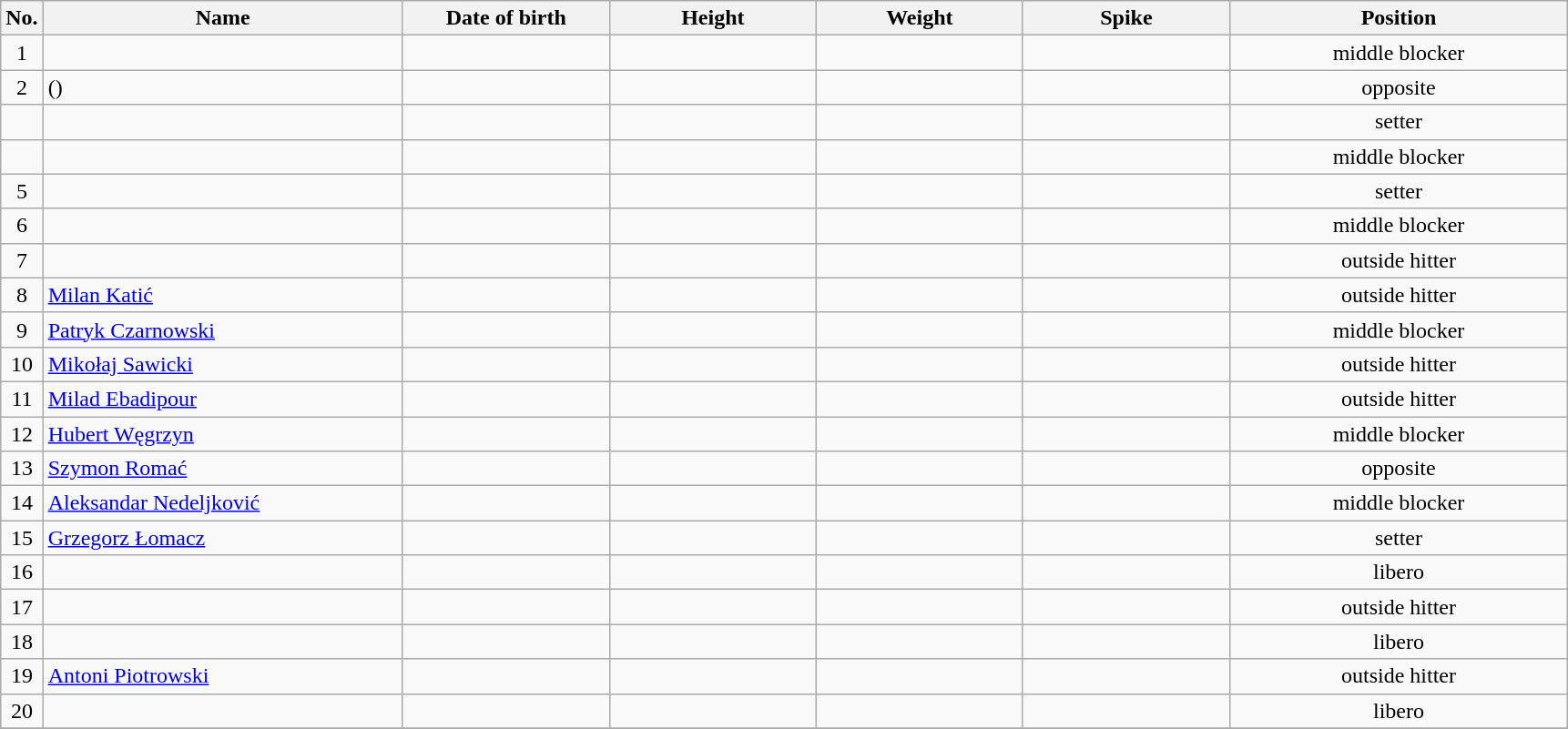<table class="wikitable sortable" style="font-size:100%; text-align:center;">
<tr>
<th>No.</th>
<th style="width:16em">Name</th>
<th style="width:9em">Date of birth</th>
<th style="width:9em">Height</th>
<th style="width:9em">Weight</th>
<th style="width:9em">Spike</th>
<th style="width:15em">Position</th>
</tr>
<tr>
<td>1</td>
<td align=left> </td>
<td align=right></td>
<td></td>
<td></td>
<td></td>
<td>middle blocker</td>
</tr>
<tr>
<td>2</td>
<td align=left>  ()</td>
<td align=right></td>
<td></td>
<td></td>
<td></td>
<td>opposite</td>
</tr>
<tr>
<td></td>
<td align=left> </td>
<td align=right></td>
<td></td>
<td></td>
<td></td>
<td>setter</td>
</tr>
<tr>
<td></td>
<td align=left> </td>
<td align=right></td>
<td></td>
<td></td>
<td></td>
<td>middle blocker</td>
</tr>
<tr>
<td>5</td>
<td align=left> </td>
<td align=right></td>
<td></td>
<td></td>
<td></td>
<td>setter</td>
</tr>
<tr>
<td>6</td>
<td align=left> </td>
<td align=right></td>
<td></td>
<td></td>
<td></td>
<td>middle blocker</td>
</tr>
<tr>
<td>7</td>
<td align=left> </td>
<td align=right></td>
<td></td>
<td></td>
<td></td>
<td>outside hitter</td>
</tr>
<tr>
<td>8</td>
<td align=left> <a href='#'>Milan Katić</a></td>
<td align=right></td>
<td></td>
<td></td>
<td></td>
<td>outside hitter</td>
</tr>
<tr>
<td>9</td>
<td align=left> <a href='#'>Patryk Czarnowski</a></td>
<td align=right></td>
<td></td>
<td></td>
<td></td>
<td>middle blocker</td>
</tr>
<tr>
<td>10</td>
<td align=left> <a href='#'>Mikołaj Sawicki</a></td>
<td align=right></td>
<td></td>
<td></td>
<td></td>
<td>outside hitter</td>
</tr>
<tr>
<td>11</td>
<td align=left> <a href='#'>Milad Ebadipour</a></td>
<td align=right></td>
<td></td>
<td></td>
<td></td>
<td>outside hitter</td>
</tr>
<tr>
<td>12</td>
<td align=left> <a href='#'>Hubert Węgrzyn</a></td>
<td align=right></td>
<td></td>
<td></td>
<td></td>
<td>middle blocker</td>
</tr>
<tr>
<td>13</td>
<td align=left> <a href='#'>Szymon Romać</a></td>
<td align=right></td>
<td></td>
<td></td>
<td></td>
<td>opposite</td>
</tr>
<tr>
<td>14</td>
<td align=left> <a href='#'>Aleksandar Nedeljković</a></td>
<td align=right></td>
<td></td>
<td></td>
<td></td>
<td>middle blocker</td>
</tr>
<tr>
<td>15</td>
<td align=left> <a href='#'>Grzegorz Łomacz</a></td>
<td align=right></td>
<td></td>
<td></td>
<td></td>
<td>setter</td>
</tr>
<tr>
<td>16</td>
<td align=left> </td>
<td align=right></td>
<td></td>
<td></td>
<td></td>
<td>libero</td>
</tr>
<tr>
<td>17</td>
<td align=left> </td>
<td align=right></td>
<td></td>
<td></td>
<td></td>
<td>outside hitter</td>
</tr>
<tr>
<td>18</td>
<td align=left> </td>
<td align=right></td>
<td></td>
<td></td>
<td></td>
<td>libero</td>
</tr>
<tr>
<td>19</td>
<td align=left> <a href='#'>Antoni Piotrowski</a></td>
<td align=right></td>
<td></td>
<td></td>
<td></td>
<td>outside hitter</td>
</tr>
<tr>
<td>20</td>
<td align=left> </td>
<td align=right></td>
<td></td>
<td></td>
<td></td>
<td>libero</td>
</tr>
<tr>
</tr>
</table>
